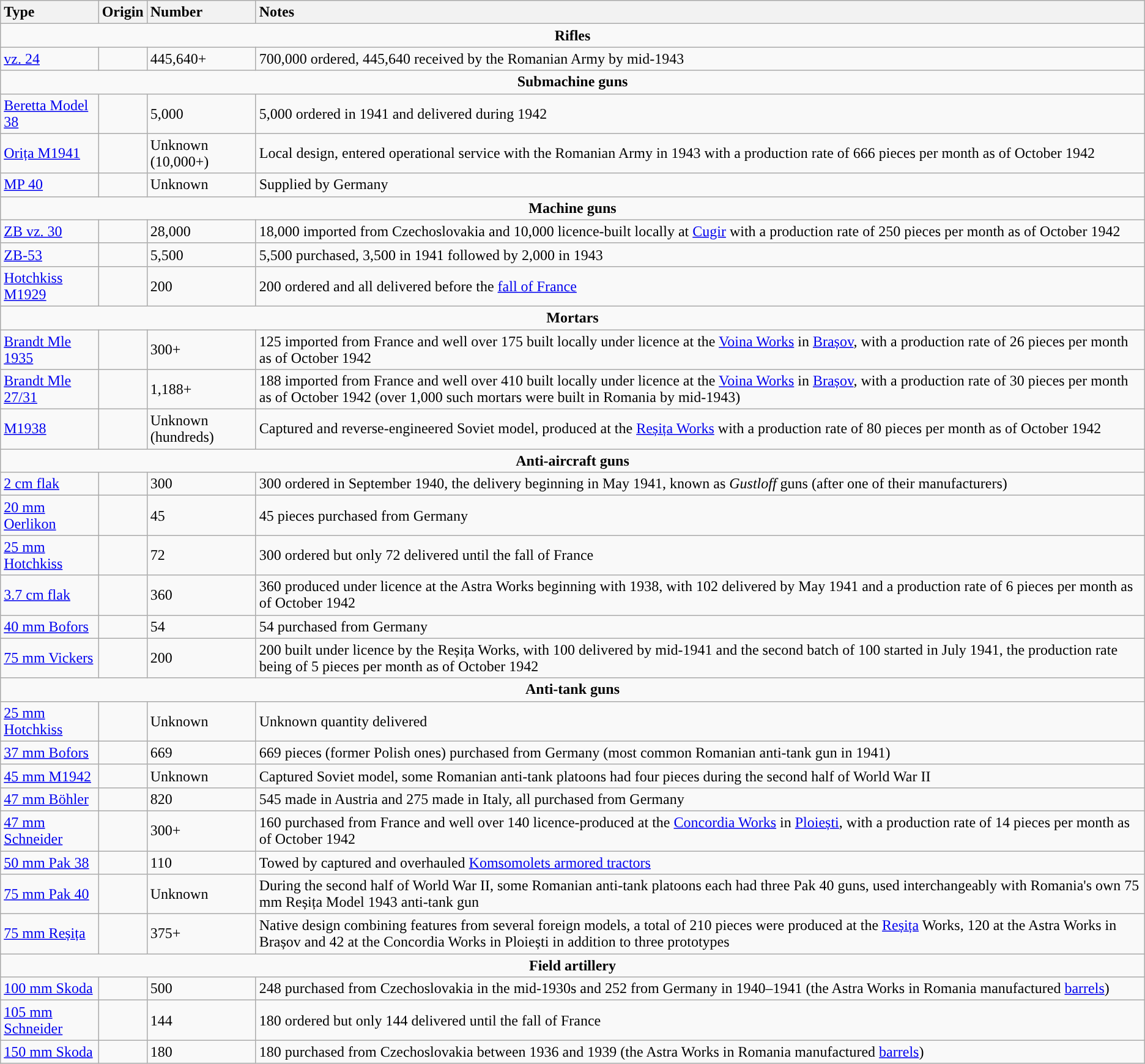<table role="presentation" class="wikitable">
<tr>
<th style="text-align: left;">Type</th>
<th style="text-align: left;">Origin</th>
<th style="text-align: left;">Number</th>
<th style="text-align: left;">Notes</th>
</tr>
<tr>
<th colspan="6" style="background:#f9f9f9;">Rifles</th>
</tr>
<tr>
<td><a href='#'>vz. 24</a></td>
<td></td>
<td>445,640+</td>
<td>700,000 ordered, 445,640 received by the Romanian Army by mid-1943</td>
</tr>
<tr>
<th colspan="6" style="background:#f9f9f9;">Submachine guns</th>
</tr>
<tr>
<td><a href='#'>Beretta Model 38</a></td>
<td></td>
<td>5,000</td>
<td>5,000 ordered in 1941 and delivered during 1942</td>
</tr>
<tr>
<td><a href='#'>Orița M1941</a></td>
<td></td>
<td>Unknown (10,000+)</td>
<td>Local design, entered operational service with the Romanian Army in 1943 with a production rate of 666 pieces per month as of October 1942</td>
</tr>
<tr>
<td><a href='#'>MP 40</a></td>
<td></td>
<td>Unknown</td>
<td>Supplied by Germany</td>
</tr>
<tr>
<th colspan="6" style="background:#f9f9f9;">Machine guns</th>
</tr>
<tr>
<td><a href='#'>ZB vz. 30</a></td>
<td><br></td>
<td>28,000</td>
<td>18,000 imported from Czechoslovakia and 10,000 licence-built locally at <a href='#'>Cugir</a> with a production rate of 250 pieces per month as of October 1942</td>
</tr>
<tr>
<td><a href='#'>ZB-53</a></td>
<td></td>
<td>5,500</td>
<td>5,500 purchased, 3,500 in 1941 followed by 2,000 in 1943</td>
</tr>
<tr>
<td><a href='#'>Hotchkiss M1929</a></td>
<td></td>
<td>200</td>
<td>200 ordered and all delivered before the <a href='#'>fall of France</a></td>
</tr>
<tr>
<th colspan="6" style="background:#f9f9f9;">Mortars</th>
</tr>
<tr>
<td><a href='#'>Brandt Mle 1935</a></td>
<td><br></td>
<td>300+</td>
<td>125 imported from France and well over 175 built locally under licence at the <a href='#'>Voina Works</a> in <a href='#'>Brașov</a>, with a production rate of 26 pieces per month as of October 1942</td>
</tr>
<tr>
<td><a href='#'>Brandt Mle 27/31</a></td>
<td><br></td>
<td>1,188+</td>
<td>188 imported from France and well over 410 built locally under licence at the <a href='#'>Voina Works</a> in <a href='#'>Brașov</a>, with a production rate of 30 pieces per month as of October 1942 (over 1,000 such mortars were built in Romania by mid-1943)</td>
</tr>
<tr>
<td><a href='#'>M1938</a></td>
<td><br></td>
<td>Unknown (hundreds)</td>
<td>Captured and reverse-engineered Soviet model, produced at the <a href='#'>Reșița Works</a> with a production rate of 80 pieces per month as of October 1942</td>
</tr>
<tr>
<th colspan="6" style="background:#f9f9f9;">Anti-aircraft guns</th>
</tr>
<tr>
<td><a href='#'>2 cm flak</a></td>
<td></td>
<td>300</td>
<td>300 ordered in September 1940, the delivery beginning in May 1941, known as <em>Gustloff</em> guns (after one of their manufacturers)</td>
</tr>
<tr>
<td><a href='#'>20 mm Oerlikon</a></td>
<td></td>
<td>45</td>
<td>45 pieces purchased from Germany</td>
</tr>
<tr>
<td><a href='#'>25 mm Hotchkiss</a></td>
<td></td>
<td>72</td>
<td>300 ordered but only 72 delivered until the fall of France</td>
</tr>
<tr>
<td><a href='#'>3.7 cm flak</a></td>
<td><br></td>
<td>360</td>
<td>360 produced under licence at the Astra Works beginning with 1938, with 102 delivered by May 1941 and a production rate of 6 pieces per month as of October 1942</td>
</tr>
<tr>
<td><a href='#'>40 mm Bofors</a></td>
<td></td>
<td>54</td>
<td>54 purchased from Germany</td>
</tr>
<tr>
<td><a href='#'>75 mm Vickers</a></td>
<td><br></td>
<td>200</td>
<td>200 built under licence by the Reșița Works, with 100 delivered by mid-1941 and the second batch of 100 started in July 1941, the production rate being of 5 pieces per month as of October 1942</td>
</tr>
<tr>
<th colspan="6" style="background:#f9f9f9;">Anti-tank guns</th>
</tr>
<tr>
<td><a href='#'>25 mm Hotchkiss</a></td>
<td></td>
<td>Unknown</td>
<td>Unknown quantity delivered</td>
</tr>
<tr>
<td><a href='#'>37 mm Bofors</a></td>
<td><br></td>
<td>669</td>
<td>669 pieces (former Polish ones) purchased from Germany (most common Romanian anti-tank gun in 1941)</td>
</tr>
<tr>
<td><a href='#'>45 mm M1942</a></td>
<td></td>
<td>Unknown</td>
<td>Captured Soviet model, some Romanian anti-tank platoons had four pieces during the second half of World War II</td>
</tr>
<tr>
<td><a href='#'>47 mm Böhler</a></td>
<td><br></td>
<td>820</td>
<td>545 made in Austria and 275 made in Italy, all purchased from Germany</td>
</tr>
<tr>
<td><a href='#'>47 mm Schneider</a></td>
<td><br></td>
<td>300+</td>
<td>160 purchased from France and well over 140 licence-produced at the <a href='#'>Concordia Works</a> in <a href='#'>Ploiești</a>, with a production rate of 14 pieces per month as of October 1942</td>
</tr>
<tr>
<td><a href='#'>50 mm Pak 38</a></td>
<td></td>
<td>110</td>
<td>Towed by captured and overhauled <a href='#'>Komsomolets armored tractors</a></td>
</tr>
<tr>
<td><a href='#'>75 mm Pak 40</a></td>
<td></td>
<td>Unknown</td>
<td>During the second half of World War II, some Romanian anti-tank platoons each had three Pak 40 guns, used interchangeably with Romania's own 75 mm Reșița Model 1943 anti-tank gun</td>
</tr>
<tr>
<td><a href='#'>75 mm Reșița</a></td>
<td></td>
<td>375+</td>
<td>Native design combining features from several foreign models, a total of 210 pieces were produced at the <a href='#'>Reșița</a> Works, 120 at the Astra Works in Brașov and 42 at the Concordia Works in Ploiești in addition to three prototypes</td>
</tr>
<tr>
<th colspan="6" style="background:#f9f9f9;">Field artillery</th>
</tr>
<tr>
<td><a href='#'>100 mm Skoda</a></td>
<td><br></td>
<td>500</td>
<td>248 purchased from Czechoslovakia in the mid-1930s and 252 from Germany in 1940–1941 (the Astra Works in Romania manufactured <a href='#'>barrels</a>)</td>
</tr>
<tr>
<td><a href='#'>105 mm Schneider</a></td>
<td></td>
<td>144</td>
<td>180 ordered but only 144 delivered until the fall of France</td>
</tr>
<tr>
<td><a href='#'>150 mm Skoda</a></td>
<td><br></td>
<td>180</td>
<td>180 purchased from Czechoslovakia between 1936 and 1939 (the Astra Works in Romania manufactured <a href='#'>barrels</a>)</td>
</tr>
</table>
